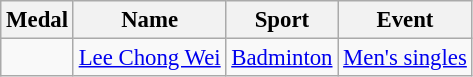<table class="wikitable sortable" style="font-size: 95%;">
<tr>
<th>Medal</th>
<th>Name</th>
<th>Sport</th>
<th>Event</th>
</tr>
<tr>
<td></td>
<td><a href='#'>Lee Chong Wei</a></td>
<td><a href='#'>Badminton</a></td>
<td><a href='#'>Men's singles</a></td>
</tr>
</table>
